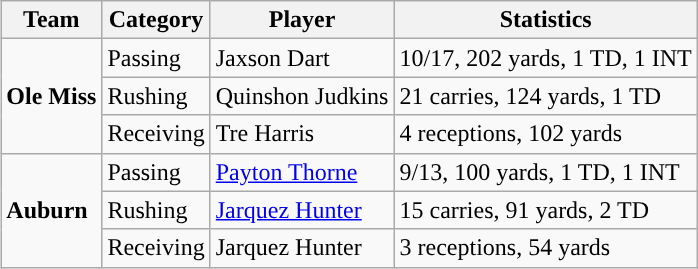<table class="wikitable" style="float: right;">
<tr>
<th>Team</th>
<th>Category</th>
<th>Player</th>
<th>Statistics</th>
</tr>
<tr>
<td rowspan=3><strong>Ole Miss</strong></td>
<td>Passing</td>
<td>Jaxson Dart</td>
<td>10/17, 202 yards, 1 TD, 1 INT</td>
</tr>
<tr>
<td>Rushing</td>
<td>Quinshon Judkins</td>
<td>21 carries, 124 yards, 1 TD</td>
</tr>
<tr>
<td>Receiving</td>
<td>Tre Harris</td>
<td>4 receptions, 102 yards</td>
</tr>
<tr>
<td rowspan=3><strong>Auburn</strong></td>
<td>Passing</td>
<td><a href='#'>Payton Thorne</a></td>
<td>9/13, 100 yards, 1 TD, 1 INT</td>
</tr>
<tr>
<td>Rushing</td>
<td><a href='#'>Jarquez Hunter</a></td>
<td>15 carries, 91 yards, 2 TD</td>
</tr>
<tr>
<td>Receiving</td>
<td>Jarquez Hunter</td>
<td>3 receptions, 54 yards</td>
</tr>
</table>
